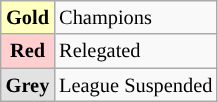<table class="wikitable" style="font-size:85%">
<tr>
<th scope="row" style="background: #ffffbf">Gold</th>
<td>Champions</td>
</tr>
<tr>
<th scope="row" style="background: #ffcfcf">Red</th>
<td>Relegated</td>
</tr>
<tr>
<th scope="row" style="background: #e2e2e2">Grey</th>
<td>League Suspended</td>
</tr>
</table>
